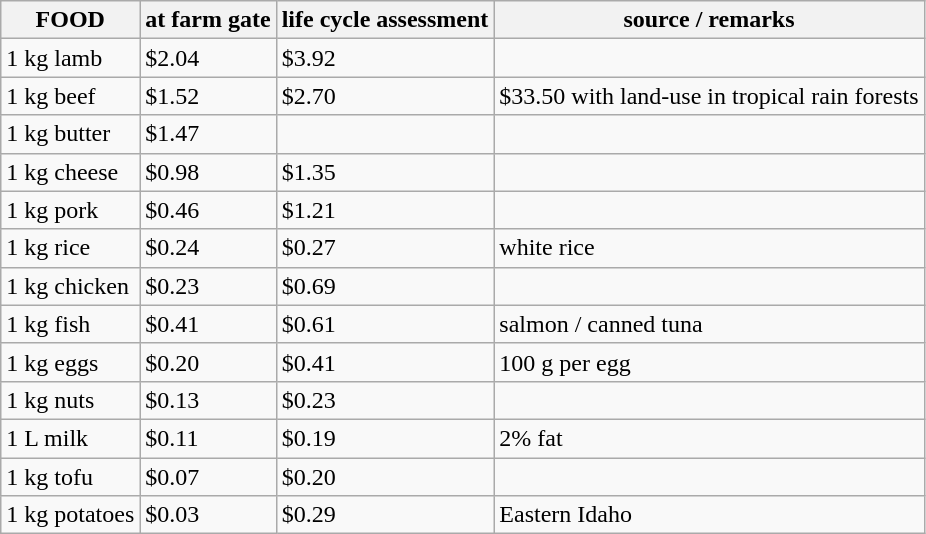<table class="wikitable">
<tr>
<th>FOOD</th>
<th>at farm gate</th>
<th>life cycle assessment</th>
<th>source / remarks </th>
</tr>
<tr>
<td>1 kg lamb</td>
<td>$2.04</td>
<td>$3.92</td>
<td></td>
</tr>
<tr>
<td>1 kg beef</td>
<td>$1.52</td>
<td>$2.70</td>
<td>$33.50 with land-use in tropical rain forests</td>
</tr>
<tr>
<td>1 kg butter</td>
<td>$1.47</td>
<td></td>
<td></td>
</tr>
<tr>
<td>1 kg cheese</td>
<td>$0.98</td>
<td>$1.35</td>
<td></td>
</tr>
<tr>
<td>1 kg pork</td>
<td>$0.46</td>
<td>$1.21</td>
<td></td>
</tr>
<tr>
<td>1 kg rice</td>
<td>$0.24</td>
<td>$0.27</td>
<td>white rice</td>
</tr>
<tr>
<td>1 kg chicken</td>
<td>$0.23</td>
<td>$0.69</td>
<td></td>
</tr>
<tr>
<td>1 kg fish</td>
<td>$0.41</td>
<td>$0.61</td>
<td>salmon / canned tuna</td>
</tr>
<tr>
<td>1 kg eggs</td>
<td>$0.20</td>
<td>$0.41</td>
<td>100 g per egg</td>
</tr>
<tr>
<td>1 kg nuts</td>
<td>$0.13</td>
<td>$0.23</td>
<td></td>
</tr>
<tr>
<td>1 L milk</td>
<td>$0.11</td>
<td>$0.19</td>
<td>2% fat</td>
</tr>
<tr>
<td>1 kg tofu</td>
<td>$0.07</td>
<td>$0.20</td>
<td></td>
</tr>
<tr>
<td>1 kg potatoes</td>
<td>$0.03</td>
<td>$0.29</td>
<td>Eastern Idaho</td>
</tr>
</table>
